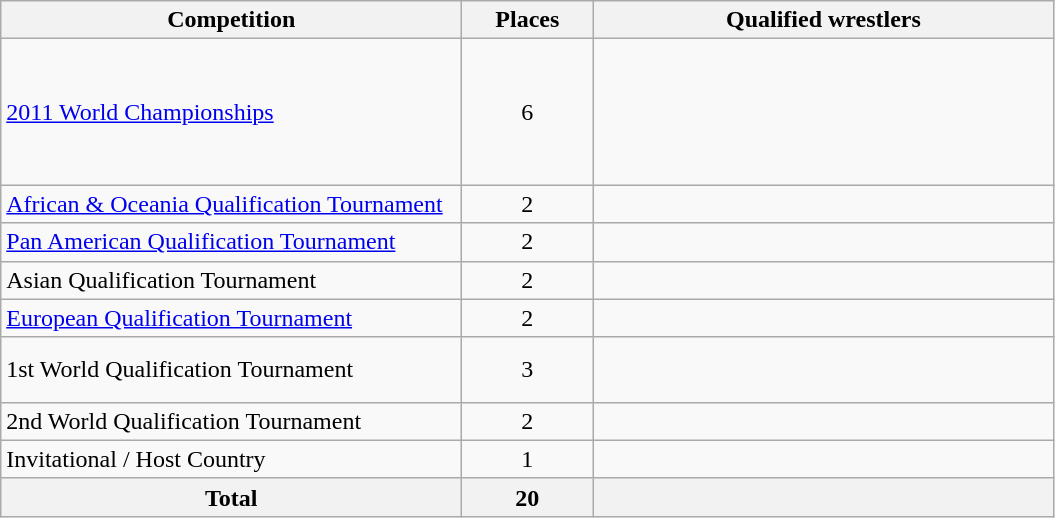<table class = "wikitable">
<tr>
<th width=300>Competition</th>
<th width=80>Places</th>
<th width=300>Qualified wrestlers</th>
</tr>
<tr>
<td><a href='#'>2011 World Championships</a></td>
<td align="center">6</td>
<td><br><br><br><br><br></td>
</tr>
<tr>
<td><a href='#'>African & Oceania Qualification Tournament</a></td>
<td align="center">2</td>
<td><br></td>
</tr>
<tr>
<td><a href='#'>Pan American Qualification Tournament</a></td>
<td align="center">2</td>
<td><br></td>
</tr>
<tr>
<td>Asian Qualification Tournament</td>
<td align="center">2</td>
<td><br></td>
</tr>
<tr>
<td><a href='#'>European Qualification Tournament</a></td>
<td align="center">2</td>
<td><br></td>
</tr>
<tr>
<td>1st World Qualification Tournament</td>
<td align="center">3</td>
<td><br><br></td>
</tr>
<tr>
<td>2nd World Qualification Tournament</td>
<td align="center">2</td>
<td><br></td>
</tr>
<tr>
<td>Invitational / Host Country</td>
<td align="center">1</td>
<td></td>
</tr>
<tr>
<th>Total</th>
<th>20</th>
<th></th>
</tr>
</table>
